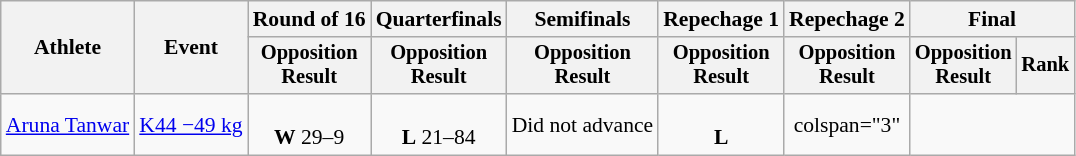<table class=wikitable style="font-size:90%; text-align:center">
<tr>
<th rowspan=2>Athlete</th>
<th rowspan=2>Event</th>
<th>Round of 16</th>
<th>Quarterfinals</th>
<th>Semifinals</th>
<th>Repechage 1</th>
<th>Repechage 2</th>
<th colspan=2>Final</th>
</tr>
<tr style="font-size:95%">
<th>Opposition<br>Result</th>
<th>Opposition<br>Result</th>
<th>Opposition<br>Result</th>
<th>Opposition<br>Result</th>
<th>Opposition<br>Result</th>
<th>Opposition<br>Result</th>
<th>Rank</th>
</tr>
<tr>
<td align=left><a href='#'>Aruna Tanwar</a></td>
<td align=left><a href='#'>K44 −49 kg</a></td>
<td><br><strong>W</strong> 29–9</td>
<td><br><strong>L</strong> 21–84</td>
<td>Did not advance</td>
<td><br><strong>L</strong> </td>
<td>colspan="3" </td>
</tr>
</table>
